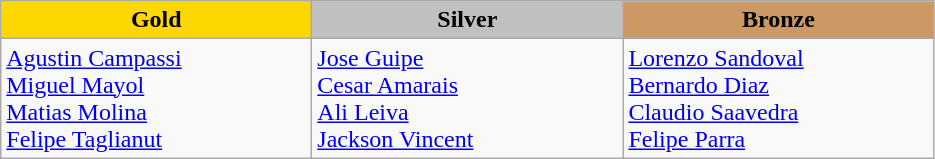<table class="wikitable" style="text-align:left">
<tr align="center">
<td width=200 bgcolor=gold><strong>Gold</strong></td>
<td width=200 bgcolor=silver><strong>Silver</strong></td>
<td width=200 bgcolor=CC9966><strong>Bronze</strong></td>
</tr>
<tr>
<td><a href='#'>Agustin Campassi</a><br><a href='#'>Miguel Mayol</a><br><a href='#'>Matias Molina</a><br><a href='#'>Felipe Taglianut</a><br><em></em></td>
<td><a href='#'>Jose Guipe</a><br><a href='#'>Cesar Amarais</a><br><a href='#'>Ali Leiva</a><br><a href='#'>Jackson Vincent</a><br><em></em></td>
<td><a href='#'>Lorenzo Sandoval</a><br><a href='#'>Bernardo Diaz</a><br><a href='#'>Claudio Saavedra</a><br><a href='#'>Felipe Parra</a><br><em></em></td>
</tr>
</table>
